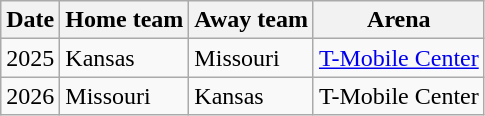<table class="wikitable">
<tr>
<th>Date</th>
<th>Home team</th>
<th>Away team</th>
<th>Arena</th>
</tr>
<tr>
<td>2025</td>
<td>Kansas</td>
<td>Missouri</td>
<td><a href='#'>T-Mobile Center</a></td>
</tr>
<tr>
<td>2026</td>
<td>Missouri</td>
<td>Kansas</td>
<td>T-Mobile Center</td>
</tr>
</table>
